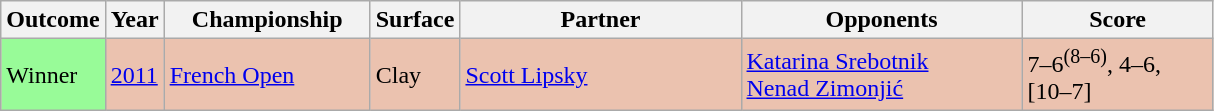<table class="sortable wikitable">
<tr>
<th>Outcome</th>
<th>Year</th>
<th width=130>Championship</th>
<th>Surface</th>
<th width=180>Partner</th>
<th width=180>Opponents</th>
<th width=120>Score</th>
</tr>
<tr bgcolor=#ebc2af>
<td bgcolor=#98fb98>Winner</td>
<td><a href='#'>2011</a></td>
<td><a href='#'>French Open</a></td>
<td>Clay</td>
<td> <a href='#'>Scott Lipsky</a></td>
<td> <a href='#'>Katarina Srebotnik</a> <br>  <a href='#'>Nenad Zimonjić</a></td>
<td>7–6<sup>(8–6)</sup>, 4–6, [10–7]</td>
</tr>
</table>
